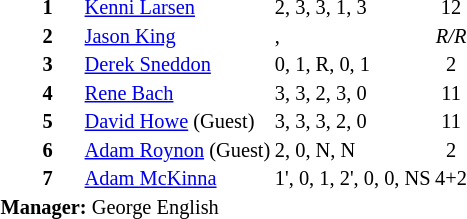<table style="font-size: 85%" cellspacing="1" cellpadding="1" align=RIGHT>
<tr>
<td colspan="4"></td>
</tr>
<tr>
<th width=25></th>
<th width=25></th>
</tr>
<tr>
<td></td>
<td><strong>1</strong></td>
<td> <a href='#'>Kenni Larsen</a></td>
<td>2, 3, 3, 1, 3</td>
<td align=center>12</td>
</tr>
<tr>
<td></td>
<td><strong>2</strong></td>
<td> <a href='#'>Jason King</a></td>
<td>,</td>
<td align=center><em>R/R</em></td>
</tr>
<tr>
<td></td>
<td><strong>3</strong></td>
<td> <a href='#'>Derek Sneddon</a></td>
<td>0, 1, R, 0, 1</td>
<td align=center>2</td>
</tr>
<tr>
<td></td>
<td><strong>4</strong></td>
<td> <a href='#'>Rene Bach</a></td>
<td>3, 3, 2, 3, 0</td>
<td align=center>11</td>
</tr>
<tr>
<td></td>
<td><strong>5</strong></td>
<td> <a href='#'>David Howe</a> (Guest)</td>
<td>3, 3, 3, 2, 0</td>
<td align=center>11</td>
</tr>
<tr>
<td></td>
<td><strong>6</strong></td>
<td> <a href='#'>Adam Roynon</a> (Guest)</td>
<td>2, 0, N, N</td>
<td align=center>2</td>
</tr>
<tr>
<td></td>
<td><strong>7</strong></td>
<td> <a href='#'>Adam McKinna</a></td>
<td>1', 0, 1, 2', 0, 0, NS</td>
<td align=center>4+2</td>
</tr>
<tr>
<td colspan=3><strong>Manager:</strong> George English</td>
</tr>
<tr>
<td colspan=4></td>
</tr>
</table>
